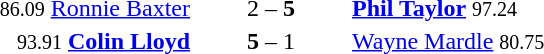<table style="text-align:center">
<tr>
<th width=223></th>
<th width=100></th>
<th width=223></th>
</tr>
<tr>
<td align=right><small>86.09</small> <a href='#'>Ronnie Baxter</a> </td>
<td>2 – <strong>5</strong></td>
<td align=left> <strong><a href='#'>Phil Taylor</a></strong> <small>97.24</small></td>
</tr>
<tr>
<td align=right><small>93.91</small> <strong><a href='#'>Colin Lloyd</a></strong> </td>
<td><strong>5</strong> – 1</td>
<td align=left> <a href='#'>Wayne Mardle</a> <small>80.75</small></td>
</tr>
</table>
